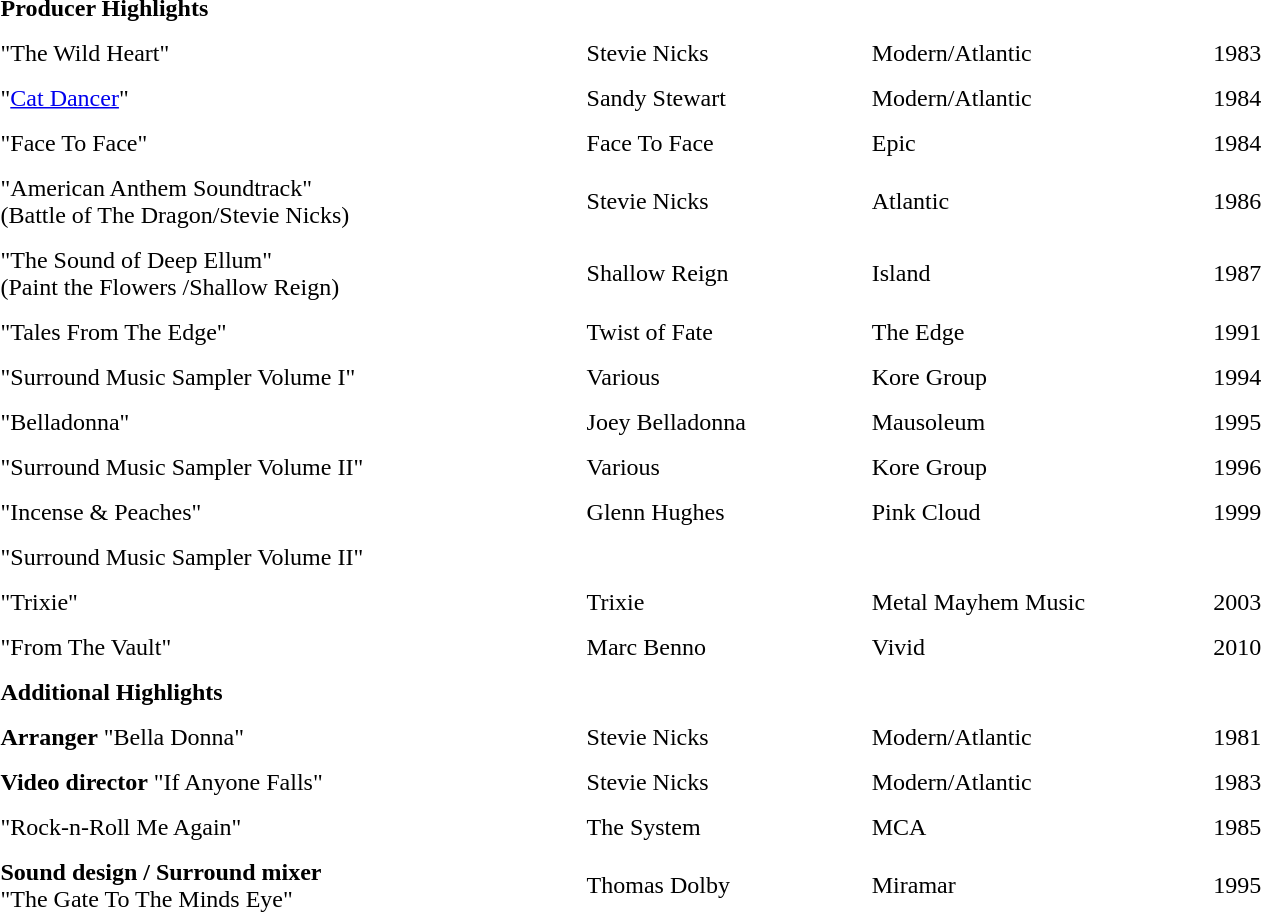<table style="width:100%;" cellpadding="5">
<tr>
<td colspan="4"><strong>Producer Highlights</strong></td>
</tr>
<tr>
<td style="width:31%;">"The Wild Heart"</td>
<td style="width:15%;">Stevie Nicks</td>
<td style="width:18%;">Modern/Atlantic</td>
<td style="width:36%;">1983</td>
</tr>
<tr>
<td>"<a href='#'>Cat Dancer</a>"</td>
<td>Sandy Stewart</td>
<td>Modern/Atlantic</td>
<td>1984</td>
</tr>
<tr>
<td>"Face To Face"</td>
<td>Face To Face</td>
<td>Epic</td>
<td>1984</td>
</tr>
<tr>
<td>"American Anthem Soundtrack"<br>(Battle of The Dragon/Stevie Nicks)</td>
<td>Stevie Nicks</td>
<td>Atlantic</td>
<td>1986</td>
</tr>
<tr>
<td>"The Sound of Deep Ellum"<br> (Paint the Flowers /Shallow Reign)</td>
<td>Shallow Reign</td>
<td>Island</td>
<td>1987</td>
</tr>
<tr>
<td>"Tales From The Edge"</td>
<td>Twist of Fate</td>
<td>The Edge</td>
<td>1991</td>
</tr>
<tr>
<td>"Surround Music Sampler Volume I"</td>
<td>Various</td>
<td>Kore Group</td>
<td>1994</td>
</tr>
<tr>
<td>"Belladonna"</td>
<td>Joey Belladonna</td>
<td>Mausoleum</td>
<td>1995</td>
</tr>
<tr>
<td>"Surround Music Sampler Volume II"</td>
<td>Various</td>
<td>Kore Group</td>
<td>1996</td>
</tr>
<tr>
<td>"Incense & Peaches"</td>
<td>Glenn Hughes</td>
<td>Pink Cloud</td>
<td>1999</td>
</tr>
<tr>
<td>"Surround Music Sampler Volume II"</td>
</tr>
<tr>
<td>"Trixie"</td>
<td>Trixie</td>
<td>Metal Mayhem Music</td>
<td>2003</td>
</tr>
<tr>
<td>"From The Vault"</td>
<td>Marc Benno</td>
<td>Vivid</td>
<td>2010</td>
</tr>
<tr>
<td><strong>Additional Highlights</strong></td>
</tr>
<tr>
<td><strong>Arranger</strong> "Bella Donna"</td>
<td>Stevie Nicks</td>
<td>Modern/Atlantic</td>
<td>1981</td>
</tr>
<tr>
<td><strong>Video director</strong> "If Anyone Falls"</td>
<td>Stevie Nicks</td>
<td>Modern/Atlantic</td>
<td>1983</td>
</tr>
<tr>
<td>"Rock-n-Roll Me Again"</td>
<td>The System</td>
<td>MCA</td>
<td>1985</td>
</tr>
<tr>
<td><strong>Sound design / Surround mixer<br></strong>"The Gate To The Minds Eye"</td>
<td>Thomas Dolby</td>
<td>Miramar</td>
<td>1995</td>
</tr>
</table>
